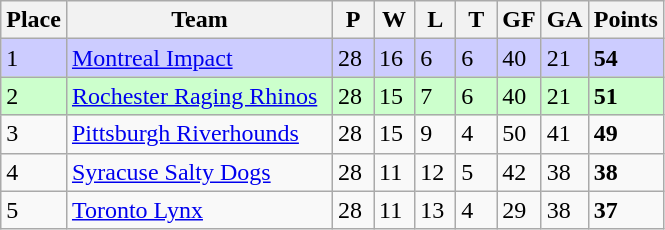<table class="wikitable">
<tr>
<th>Place</th>
<th width="170">Team</th>
<th width="20">P</th>
<th width="20">W</th>
<th width="20">L</th>
<th width="20">T</th>
<th width="20">GF</th>
<th width="20">GA</th>
<th>Points</th>
</tr>
<tr bgcolor=#ccccff>
<td>1</td>
<td><a href='#'>Montreal Impact</a></td>
<td>28</td>
<td>16</td>
<td>6</td>
<td>6</td>
<td>40</td>
<td>21</td>
<td><strong>54</strong></td>
</tr>
<tr bgcolor=#ccffcc>
<td>2</td>
<td><a href='#'>Rochester Raging Rhinos</a></td>
<td>28</td>
<td>15</td>
<td>7</td>
<td>6</td>
<td>40</td>
<td>21</td>
<td><strong>51</strong></td>
</tr>
<tr>
<td>3</td>
<td><a href='#'>Pittsburgh Riverhounds</a></td>
<td>28</td>
<td>15</td>
<td>9</td>
<td>4</td>
<td>50</td>
<td>41</td>
<td><strong>49</strong></td>
</tr>
<tr>
<td>4</td>
<td><a href='#'>Syracuse Salty Dogs</a></td>
<td>28</td>
<td>11</td>
<td>12</td>
<td>5</td>
<td>42</td>
<td>38</td>
<td><strong>38</strong></td>
</tr>
<tr>
<td>5</td>
<td><a href='#'>Toronto Lynx</a></td>
<td>28</td>
<td>11</td>
<td>13</td>
<td>4</td>
<td>29</td>
<td>38</td>
<td><strong>37</strong></td>
</tr>
</table>
